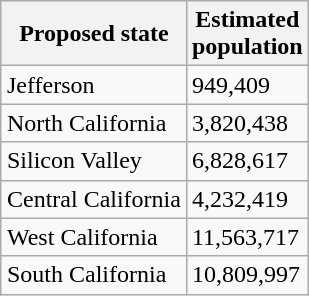<table class="wikitable" align=right>
<tr>
<th>Proposed state</th>
<th>Estimated <br>population</th>
</tr>
<tr>
<td>Jefferson</td>
<td>949,409</td>
</tr>
<tr>
<td>North California</td>
<td>3,820,438</td>
</tr>
<tr>
<td>Silicon Valley</td>
<td>6,828,617</td>
</tr>
<tr>
<td>Central California</td>
<td>4,232,419</td>
</tr>
<tr>
<td>West California</td>
<td>11,563,717</td>
</tr>
<tr>
<td>South California</td>
<td>10,809,997</td>
</tr>
</table>
